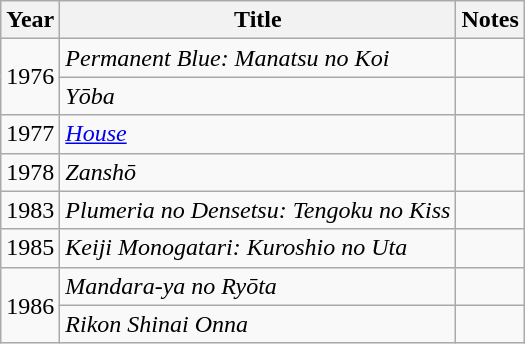<table class="wikitable">
<tr>
<th>Year</th>
<th>Title</th>
<th>Notes</th>
</tr>
<tr>
<td rowspan="2">1976</td>
<td><em>Permanent Blue: Manatsu no Koi</em></td>
<td></td>
</tr>
<tr>
<td><em>Yōba</em></td>
<td></td>
</tr>
<tr>
<td>1977</td>
<td><em><a href='#'>House</a></em></td>
<td></td>
</tr>
<tr>
<td>1978</td>
<td><em>Zanshō</em></td>
<td></td>
</tr>
<tr>
<td>1983</td>
<td><em>Plumeria no Densetsu: Tengoku no Kiss</em></td>
<td></td>
</tr>
<tr>
<td>1985</td>
<td><em>Keiji Monogatari: Kuroshio no Uta</em></td>
<td></td>
</tr>
<tr>
<td rowspan="2">1986</td>
<td><em>Mandara-ya no Ryōta</em></td>
<td></td>
</tr>
<tr>
<td><em>Rikon Shinai Onna</em></td>
<td></td>
</tr>
</table>
